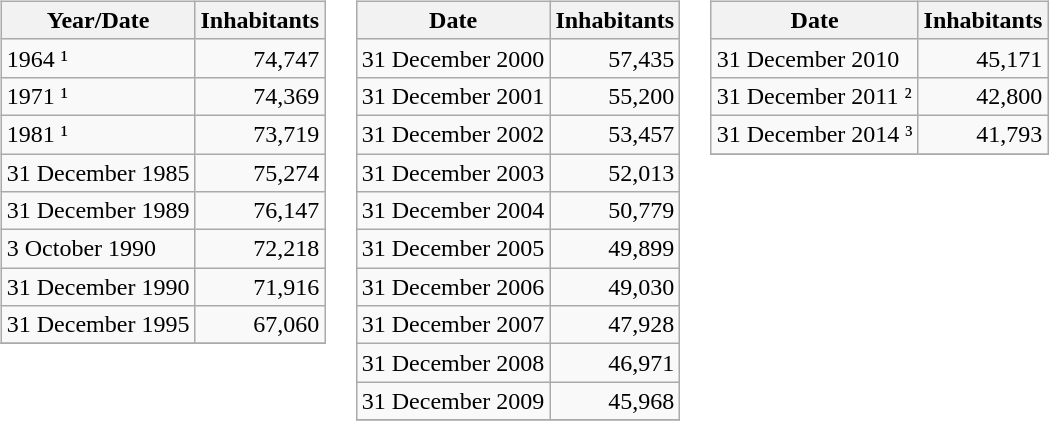<table>
<tr>
<td valign="top"><br><table class="wikitable">
<tr>
<th>Year/Date</th>
<th>Inhabitants</th>
</tr>
<tr ---->
<td>1964 ¹</td>
<td align="right">74,747</td>
</tr>
<tr ---->
<td>1971 ¹</td>
<td align="right">74,369</td>
</tr>
<tr ---->
<td>1981 ¹</td>
<td align="right">73,719</td>
</tr>
<tr ---->
<td>31 December 1985</td>
<td align="right">75,274</td>
</tr>
<tr ---->
<td>31 December 1989</td>
<td align="right">76,147</td>
</tr>
<tr ---->
<td>3 October 1990</td>
<td align="right">72,218</td>
</tr>
<tr ---->
<td>31 December 1990</td>
<td align="right">71,916</td>
</tr>
<tr ---->
<td>31 December 1995</td>
<td align="right">67,060</td>
</tr>
<tr ---->
</tr>
</table>
</td>
<td valign="top"><br><table class="wikitable">
<tr>
<th>Date</th>
<th>Inhabitants</th>
</tr>
<tr ---->
<td>31 December 2000</td>
<td align="right">57,435</td>
</tr>
<tr ---->
<td>31 December 2001</td>
<td align="right">55,200</td>
</tr>
<tr ---->
<td>31 December 2002</td>
<td align="right">53,457</td>
</tr>
<tr ---->
<td>31 December 2003</td>
<td align="right">52,013</td>
</tr>
<tr ---->
<td>31 December 2004</td>
<td align="right">50,779</td>
</tr>
<tr ---->
<td>31 December 2005</td>
<td align="right">49,899</td>
</tr>
<tr ---->
<td>31 December 2006</td>
<td align="right">49,030</td>
</tr>
<tr ---->
<td>31 December 2007</td>
<td align="right">47,928</td>
</tr>
<tr ---->
<td>31 December 2008</td>
<td align="right">46,971</td>
</tr>
<tr ---->
<td>31 December 2009</td>
<td align="right">45,968</td>
</tr>
<tr ---->
</tr>
</table>
</td>
<td valign="top"><br><table class="wikitable">
<tr>
<th>Date</th>
<th>Inhabitants</th>
</tr>
<tr ---->
<td>31 December 2010</td>
<td align="right">45,171</td>
</tr>
<tr ---->
<td>31 December 2011 ²</td>
<td align="right">42,800</td>
</tr>
<tr ---->
<td>31 December 2014 ³</td>
<td align="right">41,793</td>
</tr>
<tr ---->
</tr>
</table>
</td>
</tr>
</table>
